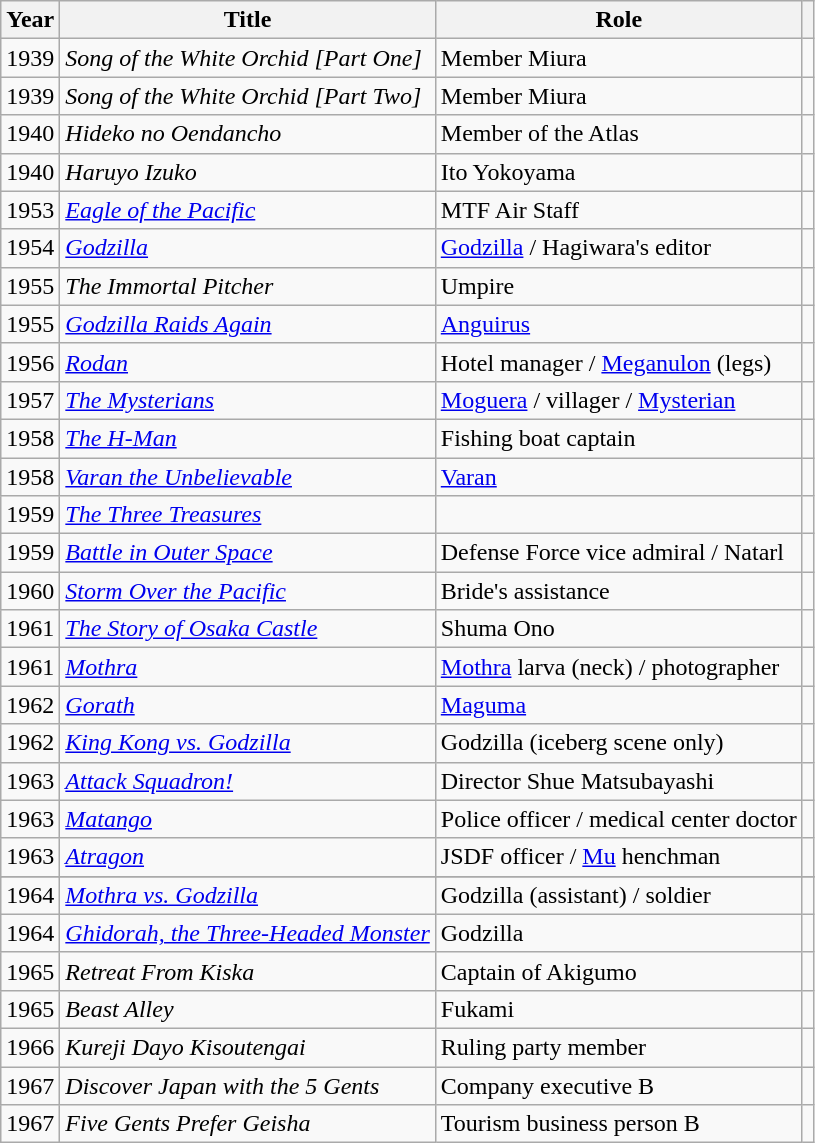<table class="wikitable sortable">
<tr>
<th>Year</th>
<th>Title</th>
<th>Role</th>
<th></th>
</tr>
<tr>
<td>1939</td>
<td><em>Song of the White Orchid [Part One]</em></td>
<td>Member Miura</td>
<td></td>
</tr>
<tr>
<td>1939</td>
<td><em>Song of the White Orchid [Part Two]</em></td>
<td>Member Miura</td>
<td></td>
</tr>
<tr>
<td>1940</td>
<td><em>Hideko no Oendancho</em></td>
<td>Member of the Atlas</td>
<td></td>
</tr>
<tr>
<td>1940</td>
<td><em>Haruyo Izuko</em></td>
<td>Ito Yokoyama</td>
<td></td>
</tr>
<tr>
<td>1953</td>
<td><em><a href='#'>Eagle of the Pacific</a></em></td>
<td>MTF Air Staff</td>
<td></td>
</tr>
<tr>
<td>1954</td>
<td><a href='#'><em>Godzilla</em></a></td>
<td><a href='#'>Godzilla</a> / Hagiwara's editor</td>
<td></td>
</tr>
<tr>
<td>1955</td>
<td><em>The Immortal Pitcher</em></td>
<td>Umpire</td>
<td></td>
</tr>
<tr>
<td>1955</td>
<td><em><a href='#'>Godzilla Raids Again</a></em></td>
<td><a href='#'>Anguirus</a></td>
<td></td>
</tr>
<tr>
<td>1956</td>
<td><em><a href='#'>Rodan</a></em></td>
<td>Hotel manager / <a href='#'>Meganulon</a> (legs)</td>
<td></td>
</tr>
<tr>
<td>1957</td>
<td><em><a href='#'>The Mysterians</a></em></td>
<td><a href='#'>Moguera</a> / villager / <a href='#'>Mysterian</a></td>
<td></td>
</tr>
<tr>
<td>1958</td>
<td><em><a href='#'>The H-Man</a></em></td>
<td>Fishing boat captain</td>
<td></td>
</tr>
<tr>
<td>1958</td>
<td><em><a href='#'>Varan the Unbelievable</a></em></td>
<td><a href='#'>Varan</a></td>
<td></td>
</tr>
<tr>
<td>1959</td>
<td><em><a href='#'>The Three Treasures</a></em></td>
<td></td>
<td></td>
</tr>
<tr>
<td>1959</td>
<td><em><a href='#'>Battle in Outer Space</a></em></td>
<td>Defense Force vice admiral / Natarl</td>
<td></td>
</tr>
<tr>
<td>1960</td>
<td><em><a href='#'>Storm Over the Pacific</a></em></td>
<td>Bride's assistance</td>
<td></td>
</tr>
<tr>
<td>1961</td>
<td><em><a href='#'>The Story of Osaka Castle</a></em></td>
<td>Shuma Ono</td>
<td></td>
</tr>
<tr>
<td>1961</td>
<td><a href='#'><em>Mothra</em></a></td>
<td><a href='#'>Mothra</a> larva (neck) / photographer</td>
<td></td>
</tr>
<tr>
<td>1962</td>
<td><em><a href='#'>Gorath</a></em></td>
<td><a href='#'>Maguma</a></td>
<td></td>
</tr>
<tr>
<td>1962</td>
<td><em><a href='#'>King Kong vs. Godzilla</a></em></td>
<td>Godzilla (iceberg scene only)</td>
<td></td>
</tr>
<tr>
<td>1963</td>
<td><em><a href='#'>Attack Squadron!</a></em></td>
<td>Director Shue Matsubayashi</td>
<td></td>
</tr>
<tr>
<td>1963</td>
<td><em><a href='#'>Matango</a></em></td>
<td>Police officer / medical center doctor</td>
<td></td>
</tr>
<tr>
<td>1963</td>
<td><em><a href='#'>Atragon</a></em></td>
<td>JSDF officer / <a href='#'>Mu</a> henchman</td>
<td></td>
</tr>
<tr>
</tr>
<tr>
<td>1964</td>
<td><em><a href='#'>Mothra vs. Godzilla</a></em></td>
<td>Godzilla (assistant) / soldier</td>
<td></td>
</tr>
<tr>
<td>1964</td>
<td><em><a href='#'>Ghidorah, the Three-Headed Monster</a></em></td>
<td>Godzilla</td>
<td></td>
</tr>
<tr>
<td>1965</td>
<td><em>Retreat From Kiska</em></td>
<td>Captain of Akigumo</td>
<td></td>
</tr>
<tr>
<td>1965</td>
<td><em>Beast Alley</em></td>
<td>Fukami</td>
<td></td>
</tr>
<tr>
<td>1966</td>
<td><em>Kureji Dayo Kisoutengai</em></td>
<td>Ruling party member</td>
<td></td>
</tr>
<tr>
<td>1967</td>
<td><em>Discover Japan with the 5 Gents</em></td>
<td>Company executive B</td>
<td></td>
</tr>
<tr>
<td>1967</td>
<td><em>Five Gents Prefer Geisha</em></td>
<td>Tourism business person B</td>
<td></td>
</tr>
</table>
